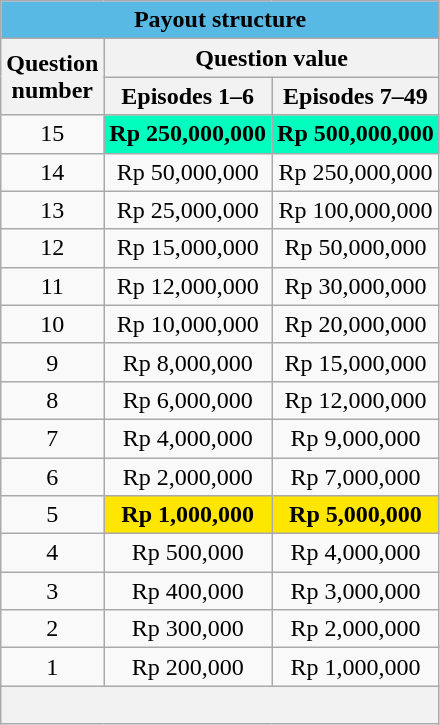<table class="wikitable" style="text-align:center;">
<tr>
<th colspan="3" style="background: #58B9E4">Payout structure</th>
</tr>
<tr>
<th rowspan="2">Question<br>number</th>
<th colspan="2">Question value</th>
</tr>
<tr>
<th>Episodes 1–6</th>
<th>Episodes 7–49</th>
</tr>
<tr>
<td>15</td>
<td style="background: #00FFBF"><strong>Rp 250,000,000</strong></td>
<td style="background: #00FFBF"><strong>Rp 500,000,000</strong></td>
</tr>
<tr>
<td>14</td>
<td>Rp 50,000,000</td>
<td>Rp 250,000,000</td>
</tr>
<tr>
<td>13</td>
<td>Rp 25,000,000</td>
<td>Rp 100,000,000</td>
</tr>
<tr>
<td>12</td>
<td>Rp 15,000,000</td>
<td>Rp 50,000,000</td>
</tr>
<tr>
<td>11</td>
<td>Rp 12,000,000</td>
<td>Rp 30,000,000</td>
</tr>
<tr>
<td>10</td>
<td>Rp 10,000,000</td>
<td>Rp 20,000,000</td>
</tr>
<tr>
<td>9</td>
<td>Rp 8,000,000</td>
<td>Rp 15,000,000</td>
</tr>
<tr>
<td>8</td>
<td>Rp 6,000,000</td>
<td>Rp 12,000,000</td>
</tr>
<tr>
<td>7</td>
<td>Rp 4,000,000</td>
<td>Rp 9,000,000</td>
</tr>
<tr>
<td>6</td>
<td>Rp 2,000,000</td>
<td>Rp 7,000,000</td>
</tr>
<tr>
<td>5</td>
<td style="background: #FFE600"><strong>Rp 1,000,000</strong></td>
<td style="background: #FFE600"><strong>Rp 5,000,000</strong></td>
</tr>
<tr>
<td>4</td>
<td>Rp 500,000</td>
<td>Rp 4,000,000</td>
</tr>
<tr>
<td>3</td>
<td>Rp 400,000</td>
<td>Rp 3,000,000</td>
</tr>
<tr>
<td>2</td>
<td>Rp 300,000</td>
<td>Rp 2,000,000</td>
</tr>
<tr>
<td>1</td>
<td>Rp 200,000</td>
<td>Rp 1,000,000</td>
</tr>
<tr>
<th colspan="3" style="text-align:left"><br></th>
</tr>
</table>
